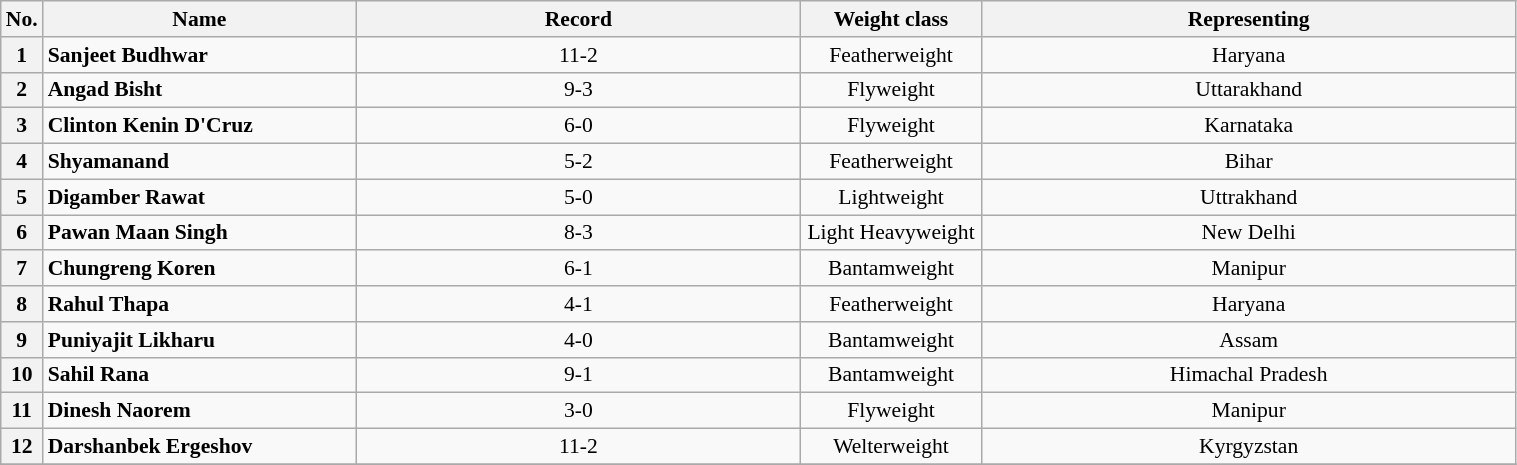<table class="wikitable" style="width:80%; font-size:90%">
<tr>
<th style= width:1%;">No.</th>
<th style= width:21%;">Name</th>
<th style= width:30%;">Record</th>
<th style=width:12%;">Weight class</th>
<th style= width:45%;">Representing</th>
</tr>
<tr>
<th>1</th>
<td align=left><strong>Sanjeet Budhwar</strong></td>
<td align=center>11-2</td>
<td align=center>Featherweight</td>
<td align=center>Haryana</td>
</tr>
<tr>
<th>2</th>
<td align=left><strong>Angad Bisht</strong></td>
<td align=center>9-3</td>
<td align=center>Flyweight</td>
<td align=center>Uttarakhand</td>
</tr>
<tr>
<th>3</th>
<td align=left><strong>Clinton Kenin D'Cruz</strong></td>
<td align=center>6-0</td>
<td align=center>Flyweight</td>
<td align=center>Karnataka</td>
</tr>
<tr>
<th>4</th>
<td align=left><strong>Shyamanand</strong></td>
<td align=center>5-2</td>
<td align=center>Featherweight</td>
<td align=center>Bihar</td>
</tr>
<tr>
<th>5</th>
<td align=left><strong>Digamber Rawat</strong></td>
<td align=center>5-0</td>
<td align=center>Lightweight</td>
<td align=center>Uttrakhand</td>
</tr>
<tr>
<th>6</th>
<td align=left><strong>Pawan Maan Singh</strong></td>
<td align=center>8-3</td>
<td align=center>Light Heavyweight</td>
<td align=center>New Delhi</td>
</tr>
<tr>
<th>7</th>
<td align=left><strong>Chungreng Koren</strong></td>
<td align=center>6-1</td>
<td align=center>Bantamweight</td>
<td align=center>Manipur</td>
</tr>
<tr>
<th>8</th>
<td align=left><strong>Rahul Thapa</strong></td>
<td align=center>4-1</td>
<td align=center>Featherweight</td>
<td align=center>Haryana</td>
</tr>
<tr>
<th>9</th>
<td align=left><strong>Puniyajit Likharu</strong></td>
<td align=center>4-0</td>
<td align=center>Bantamweight</td>
<td align=center>Assam</td>
</tr>
<tr>
<th>10</th>
<td align=left><strong>Sahil Rana</strong></td>
<td align=center>9-1</td>
<td align=center>Bantamweight</td>
<td align=center>Himachal Pradesh</td>
</tr>
<tr>
<th>11</th>
<td align=left><strong>Dinesh Naorem</strong></td>
<td align=center>3-0</td>
<td align=center>Flyweight</td>
<td align=center>Manipur</td>
</tr>
<tr>
<th>12</th>
<td align=left><strong>Darshanbek Ergeshov</strong></td>
<td align=center>11-2</td>
<td align=center>Welterweight</td>
<td align=center>Kyrgyzstan</td>
</tr>
<tr>
</tr>
</table>
